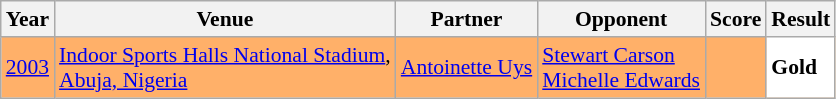<table class="sortable wikitable" style="font-size: 90%;">
<tr>
<th>Year</th>
<th>Venue</th>
<th>Partner</th>
<th>Opponent</th>
<th>Score</th>
<th>Result</th>
</tr>
<tr style="background:#FFB069">
<td align="center"><a href='#'>2003</a></td>
<td align="left"><a href='#'>Indoor Sports Halls National Stadium</a>,<br><a href='#'>Abuja, Nigeria</a></td>
<td align="left"> <a href='#'>Antoinette Uys</a></td>
<td align="left"> <a href='#'>Stewart Carson</a> <br>  <a href='#'>Michelle Edwards</a></td>
<td align="left"></td>
<td style="text-align:left; background:white"> <strong>Gold</strong></td>
</tr>
</table>
